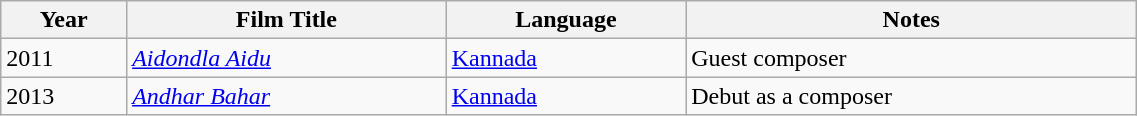<table class="wikitable" width ="60%">
<tr>
<th>Year</th>
<th>Film Title</th>
<th>Language</th>
<th>Notes</th>
</tr>
<tr>
<td>2011</td>
<td><em><a href='#'>Aidondla Aidu</a></em></td>
<td><a href='#'>Kannada</a></td>
<td>Guest composer</td>
</tr>
<tr>
<td>2013</td>
<td><em><a href='#'>Andhar Bahar</a></em></td>
<td><a href='#'>Kannada</a></td>
<td>Debut as a composer</td>
</tr>
</table>
